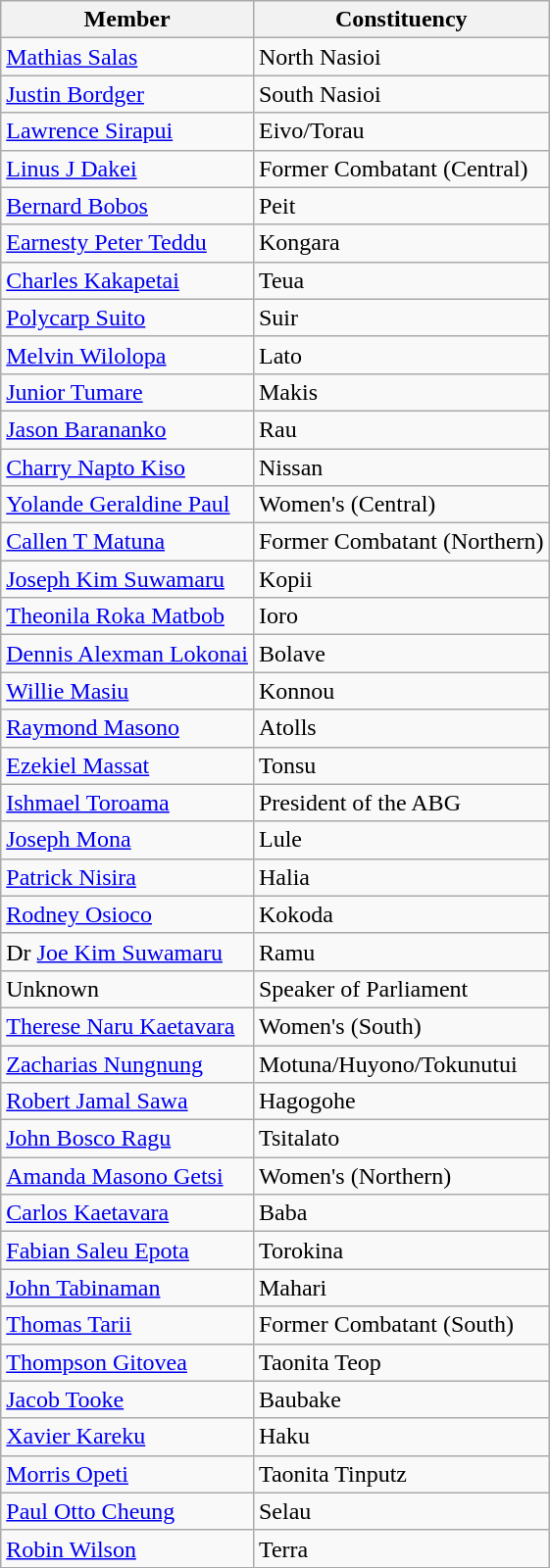<table class="wikitable sortable">
<tr>
<th><strong>Member</strong></th>
<th><strong>Constituency</strong></th>
</tr>
<tr>
<td><a href='#'>Mathias Salas</a></td>
<td>North Nasioi</td>
</tr>
<tr>
<td><a href='#'>Justin Bordger</a></td>
<td>South Nasioi</td>
</tr>
<tr>
<td><a href='#'>Lawrence Sirapui</a></td>
<td>Eivo/Torau</td>
</tr>
<tr>
<td><a href='#'>Linus J Dakei</a></td>
<td>Former Combatant (Central)</td>
</tr>
<tr>
<td><a href='#'>Bernard Bobos</a></td>
<td>Peit</td>
</tr>
<tr>
<td><a href='#'>Earnesty Peter Teddu</a></td>
<td>Kongara</td>
</tr>
<tr>
<td><a href='#'>Charles Kakapetai</a></td>
<td>Teua</td>
</tr>
<tr>
<td><a href='#'>Polycarp Suito</a></td>
<td>Suir</td>
</tr>
<tr>
<td><a href='#'>Melvin Wilolopa</a></td>
<td>Lato</td>
</tr>
<tr>
<td><a href='#'>Junior Tumare</a></td>
<td>Makis</td>
</tr>
<tr>
<td><a href='#'>Jason Barananko</a></td>
<td>Rau</td>
</tr>
<tr>
<td><a href='#'>Charry Napto Kiso</a></td>
<td>Nissan</td>
</tr>
<tr>
<td><a href='#'>Yolande Geraldine Paul</a></td>
<td>Women's (Central)</td>
</tr>
<tr>
<td><a href='#'>Callen T Matuna</a></td>
<td>Former Combatant (Northern)</td>
</tr>
<tr>
<td><a href='#'>Joseph Kim Suwamaru</a></td>
<td>Kopii</td>
</tr>
<tr>
<td><a href='#'>Theonila Roka Matbob</a></td>
<td>Ioro</td>
</tr>
<tr>
<td><a href='#'>Dennis Alexman Lokonai</a></td>
<td>Bolave</td>
</tr>
<tr>
<td><a href='#'>Willie Masiu</a></td>
<td>Konnou</td>
</tr>
<tr>
<td><a href='#'>Raymond Masono</a></td>
<td>Atolls</td>
</tr>
<tr>
<td><a href='#'>Ezekiel Massat</a></td>
<td>Tonsu</td>
</tr>
<tr>
<td><a href='#'>Ishmael Toroama</a></td>
<td>President of the ABG</td>
</tr>
<tr>
<td><a href='#'>Joseph Mona</a></td>
<td>Lule</td>
</tr>
<tr>
<td><a href='#'>Patrick Nisira</a></td>
<td>Halia</td>
</tr>
<tr>
<td><a href='#'>Rodney Osioco</a></td>
<td>Kokoda</td>
</tr>
<tr>
<td>Dr <a href='#'>Joe Kim Suwamaru</a></td>
<td>Ramu</td>
</tr>
<tr>
<td>Unknown</td>
<td>Speaker of Parliament</td>
</tr>
<tr>
<td><a href='#'>Therese Naru Kaetavara</a></td>
<td>Women's (South)</td>
</tr>
<tr>
<td><a href='#'>Zacharias Nungnung</a></td>
<td>Motuna/Huyono/Tokunutui</td>
</tr>
<tr>
<td><a href='#'>Robert Jamal Sawa</a></td>
<td>Hagogohe</td>
</tr>
<tr>
<td><a href='#'>John Bosco Ragu</a></td>
<td>Tsitalato</td>
</tr>
<tr>
<td><a href='#'>Amanda Masono Getsi</a></td>
<td>Women's (Northern)</td>
</tr>
<tr>
<td><a href='#'>Carlos Kaetavara</a></td>
<td>Baba</td>
</tr>
<tr>
<td><a href='#'>Fabian Saleu Epota</a></td>
<td>Torokina</td>
</tr>
<tr>
<td><a href='#'>John Tabinaman</a></td>
<td>Mahari</td>
</tr>
<tr>
<td><a href='#'>Thomas Tarii</a></td>
<td>Former Combatant (South)</td>
</tr>
<tr>
<td><a href='#'>Thompson Gitovea</a></td>
<td>Taonita Teop</td>
</tr>
<tr>
<td><a href='#'>Jacob Tooke</a></td>
<td>Baubake</td>
</tr>
<tr>
<td><a href='#'>Xavier Kareku</a></td>
<td>Haku</td>
</tr>
<tr>
<td><a href='#'>Morris Opeti</a></td>
<td>Taonita Tinputz</td>
</tr>
<tr>
<td><a href='#'>Paul Otto Cheung</a></td>
<td>Selau</td>
</tr>
<tr>
<td><a href='#'>Robin Wilson</a></td>
<td>Terra</td>
</tr>
</table>
